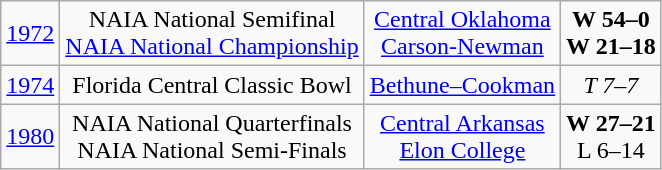<table class="wikitable">
<tr style="text-align:center;">
<td><a href='#'>1972</a></td>
<td>NAIA National Semifinal<br><a href='#'>NAIA National Championship</a></td>
<td><a href='#'>Central Oklahoma</a><br><a href='#'>Carson-Newman</a></td>
<td><strong>W 54–0</strong><br><strong>W 21–18</strong></td>
</tr>
<tr style="text-align:center;">
<td><a href='#'>1974</a></td>
<td>Florida Central Classic Bowl</td>
<td><a href='#'>Bethune–Cookman</a></td>
<td><em>T 7–7</em></td>
</tr>
<tr style="text-align:center;">
<td><a href='#'>1980</a></td>
<td>NAIA National Quarterfinals<br>NAIA National Semi-Finals</td>
<td><a href='#'>Central Arkansas</a><br><a href='#'>Elon College</a></td>
<td><strong>W 27–21</strong><br>L 6–14</td>
</tr>
</table>
